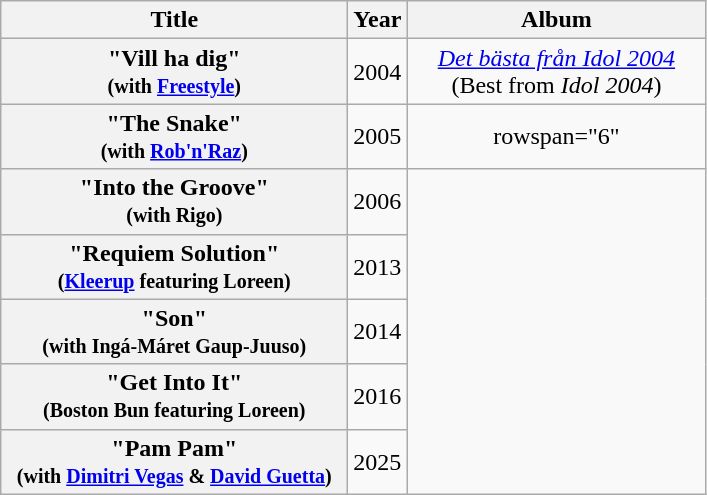<table class="wikitable plainrowheaders" style="text-align:center;">
<tr>
<th scope="col" style="width:14em;">Title</th>
<th scope="col" style="width:1em;">Year</th>
<th scope="col" style="width:12em;">Album</th>
</tr>
<tr>
<th scope="row">"Vill ha dig"<br><small>(with <a href='#'>Freestyle</a>)</small></th>
<td>2004</td>
<td><em><a href='#'>Det bästa från Idol 2004</a></em><br>(Best from <em>Idol 2004</em>)</td>
</tr>
<tr>
<th scope="row">"The Snake"<br><small>(with <a href='#'>Rob'n'Raz</a>)</small></th>
<td>2005</td>
<td>rowspan="6" </td>
</tr>
<tr>
<th scope="row">"Into the Groove"<br><small>(with Rigo)</small></th>
<td>2006</td>
</tr>
<tr>
<th scope="row">"Requiem Solution"<br><small>(<a href='#'>Kleerup</a> featuring Loreen)</small></th>
<td>2013</td>
</tr>
<tr>
<th scope="row">"Son"<br><small>(with Ingá-Máret Gaup-Juuso)</small></th>
<td>2014</td>
</tr>
<tr>
<th scope="row">"Get Into It"<br><small>(Boston Bun featuring Loreen)</small></th>
<td>2016</td>
</tr>
<tr>
<th scope="row">"Pam Pam"<br><small>(with <a href='#'>Dimitri Vegas</a> & <a href='#'>David Guetta</a>)</small></th>
<td>2025</td>
</tr>
</table>
